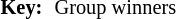<table style="font-size: 85%;">
<tr>
<td height=5></td>
</tr>
<tr>
<td><strong>Key:</strong></td>
<td></td>
<td>Group winners</td>
</tr>
</table>
